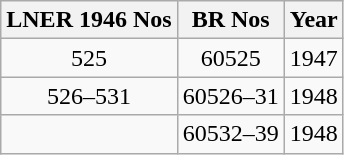<table class="wikitable" style=text-align:center>
<tr>
<th>LNER 1946 Nos</th>
<th>BR Nos</th>
<th>Year</th>
</tr>
<tr>
<td>525</td>
<td>60525</td>
<td>1947</td>
</tr>
<tr>
<td>526–531</td>
<td>60526–31</td>
<td>1948</td>
</tr>
<tr>
<td></td>
<td>60532–39</td>
<td>1948</td>
</tr>
</table>
